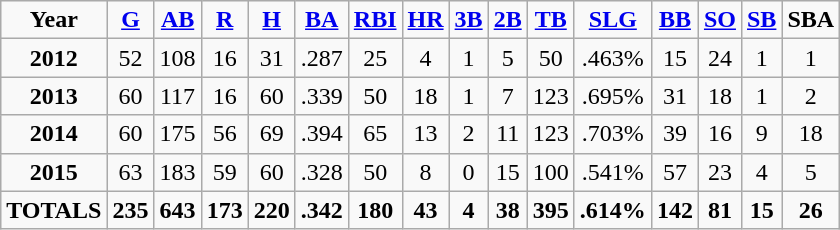<table class="wikitable">
<tr align=center>
<td><strong>Year</strong></td>
<td><strong><a href='#'>G</a></strong></td>
<td><strong><a href='#'>AB</a></strong></td>
<td><strong><a href='#'>R</a></strong></td>
<td><strong><a href='#'>H</a></strong></td>
<td><strong><a href='#'>BA</a></strong></td>
<td><strong><a href='#'>RBI</a></strong></td>
<td><strong><a href='#'>HR</a></strong></td>
<td><strong><a href='#'>3B</a></strong></td>
<td><strong><a href='#'>2B</a></strong></td>
<td><strong><a href='#'>TB</a></strong></td>
<td><strong><a href='#'>SLG</a></strong></td>
<td><strong><a href='#'>BB</a></strong></td>
<td><strong><a href='#'>SO</a></strong></td>
<td><strong><a href='#'>SB</a></strong></td>
<td><strong>SBA</strong></td>
</tr>
<tr align=center>
<td><strong>2012</strong></td>
<td>52</td>
<td>108</td>
<td>16</td>
<td>31</td>
<td>.287</td>
<td>25</td>
<td>4</td>
<td>1</td>
<td>5</td>
<td>50</td>
<td>.463%</td>
<td>15</td>
<td>24</td>
<td>1</td>
<td>1</td>
</tr>
<tr align=center>
<td><strong>2013</strong></td>
<td>60</td>
<td>117</td>
<td>16</td>
<td>60</td>
<td>.339</td>
<td>50</td>
<td>18</td>
<td>1</td>
<td>7</td>
<td>123</td>
<td>.695%</td>
<td>31</td>
<td>18</td>
<td>1</td>
<td>2</td>
</tr>
<tr align=center>
<td><strong>2014</strong></td>
<td>60</td>
<td>175</td>
<td>56</td>
<td>69</td>
<td>.394</td>
<td>65</td>
<td>13</td>
<td>2</td>
<td>11</td>
<td>123</td>
<td>.703%</td>
<td>39</td>
<td>16</td>
<td>9</td>
<td>18</td>
</tr>
<tr align=center>
<td><strong>2015</strong></td>
<td>63</td>
<td>183</td>
<td>59</td>
<td>60</td>
<td>.328</td>
<td>50</td>
<td>8</td>
<td>0</td>
<td>15</td>
<td>100</td>
<td>.541%</td>
<td>57</td>
<td>23</td>
<td>4</td>
<td>5</td>
</tr>
<tr align=center>
<td><strong>TOTALS</strong></td>
<td><strong>235</strong></td>
<td><strong>643</strong></td>
<td><strong>173</strong></td>
<td><strong>220</strong></td>
<td><strong>.342</strong></td>
<td><strong>180</strong></td>
<td><strong>43</strong></td>
<td><strong>4</strong></td>
<td><strong>38</strong></td>
<td><strong>395</strong></td>
<td><strong>.614%</strong></td>
<td><strong>142</strong></td>
<td><strong>81</strong></td>
<td><strong>15</strong></td>
<td><strong>26</strong></td>
</tr>
</table>
